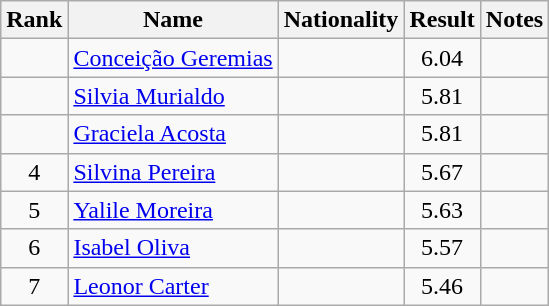<table class="wikitable sortable" style="text-align:center">
<tr>
<th>Rank</th>
<th>Name</th>
<th>Nationality</th>
<th>Result</th>
<th>Notes</th>
</tr>
<tr>
<td></td>
<td align=left><a href='#'>Conceição Geremias</a></td>
<td align=left></td>
<td>6.04</td>
<td></td>
</tr>
<tr>
<td></td>
<td align=left><a href='#'>Silvia Murialdo</a></td>
<td align=left></td>
<td>5.81</td>
<td></td>
</tr>
<tr>
<td></td>
<td align=left><a href='#'>Graciela Acosta</a></td>
<td align=left></td>
<td>5.81</td>
<td></td>
</tr>
<tr>
<td>4</td>
<td align=left><a href='#'>Silvina Pereira</a></td>
<td align=left></td>
<td>5.67</td>
<td></td>
</tr>
<tr>
<td>5</td>
<td align=left><a href='#'>Yalile Moreira</a></td>
<td align=left></td>
<td>5.63</td>
<td></td>
</tr>
<tr>
<td>6</td>
<td align=left><a href='#'>Isabel Oliva</a></td>
<td align=left></td>
<td>5.57</td>
<td></td>
</tr>
<tr>
<td>7</td>
<td align=left><a href='#'>Leonor Carter</a></td>
<td align=left></td>
<td>5.46</td>
<td></td>
</tr>
</table>
